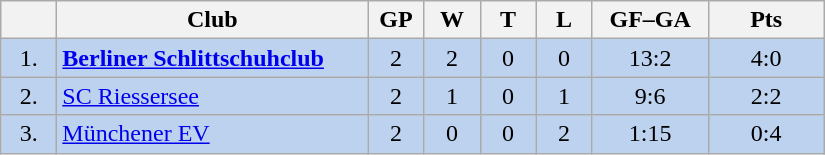<table class="wikitable">
<tr>
<th width="30"></th>
<th width="200">Club</th>
<th width="30">GP</th>
<th width="30">W</th>
<th width="30">T</th>
<th width="30">L</th>
<th width="70">GF–GA</th>
<th width="70">Pts</th>
</tr>
<tr bgcolor="#BCD2EE" align="center">
<td>1.</td>
<td align="left"><strong><a href='#'>Berliner Schlittschuhclub</a></strong></td>
<td>2</td>
<td>2</td>
<td>0</td>
<td>0</td>
<td>13:2</td>
<td>4:0</td>
</tr>
<tr bgcolor=#BCD2EE align="center">
<td>2.</td>
<td align="left"><a href='#'>SC Riessersee</a></td>
<td>2</td>
<td>1</td>
<td>0</td>
<td>1</td>
<td>9:6</td>
<td>2:2</td>
</tr>
<tr bgcolor=#BCD2EE align="center">
<td>3.</td>
<td align="left"><a href='#'>Münchener EV</a></td>
<td>2</td>
<td>0</td>
<td>0</td>
<td>2</td>
<td>1:15</td>
<td>0:4</td>
</tr>
</table>
